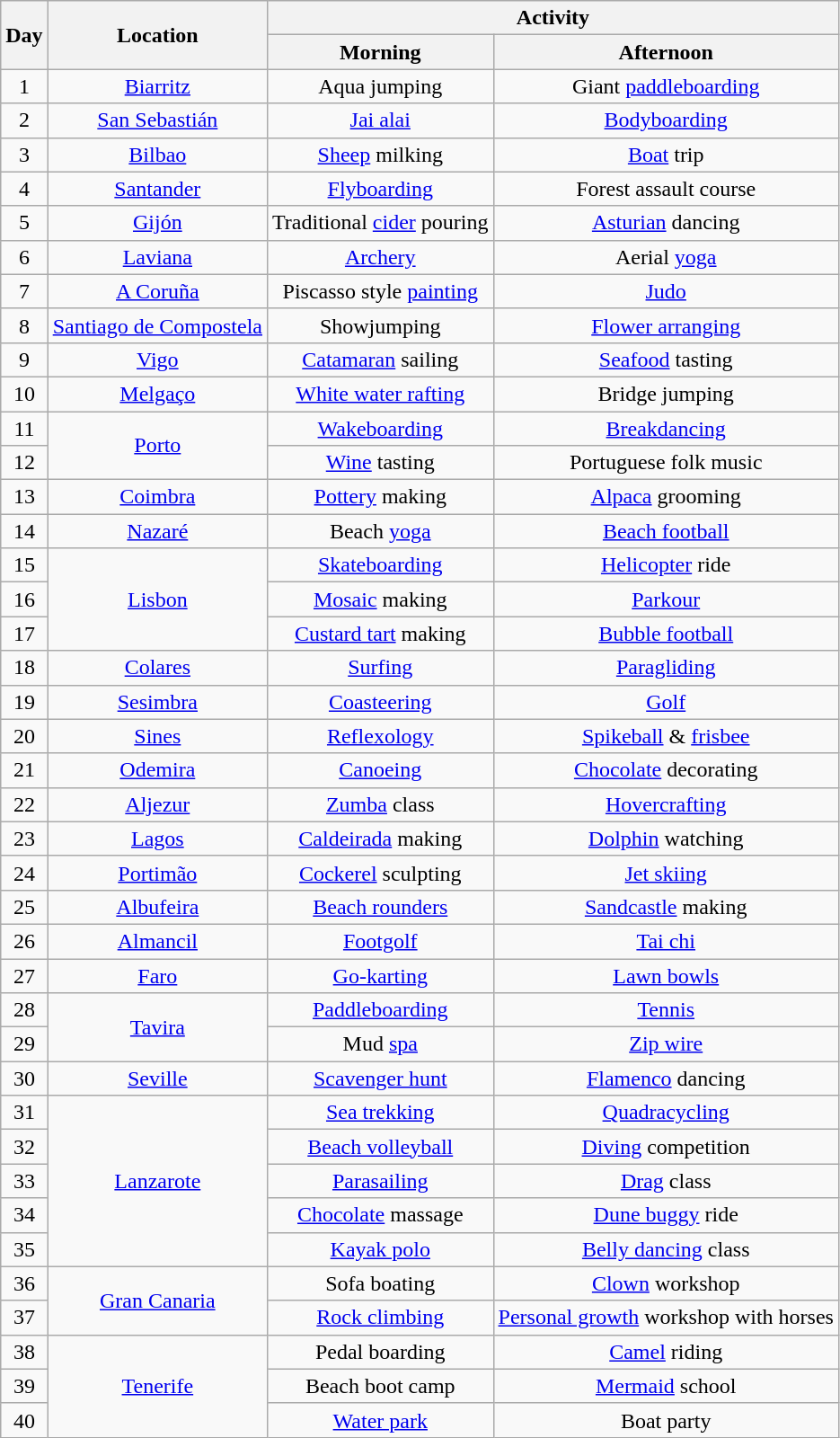<table class="wikitable" style="text-align:center;">
<tr>
<th rowspan=2>Day</th>
<th rowspan=2>Location</th>
<th colspan=2>Activity</th>
</tr>
<tr>
<th>Morning</th>
<th>Afternoon</th>
</tr>
<tr>
<td>1</td>
<td><a href='#'>Biarritz</a></td>
<td>Aqua jumping</td>
<td>Giant <a href='#'>paddleboarding</a></td>
</tr>
<tr>
<td>2</td>
<td><a href='#'>San Sebastián</a></td>
<td><a href='#'>Jai alai</a></td>
<td><a href='#'>Bodyboarding</a></td>
</tr>
<tr>
<td>3</td>
<td><a href='#'>Bilbao</a></td>
<td><a href='#'>Sheep</a> milking</td>
<td><a href='#'>Boat</a> trip</td>
</tr>
<tr>
<td>4</td>
<td><a href='#'>Santander</a></td>
<td><a href='#'>Flyboarding</a></td>
<td>Forest assault course</td>
</tr>
<tr>
<td>5</td>
<td><a href='#'>Gijón</a></td>
<td>Traditional <a href='#'>cider</a> pouring</td>
<td><a href='#'>Asturian</a> dancing</td>
</tr>
<tr>
<td>6</td>
<td><a href='#'>Laviana</a></td>
<td><a href='#'>Archery</a></td>
<td>Aerial <a href='#'>yoga</a></td>
</tr>
<tr>
<td>7</td>
<td><a href='#'>A Coruña</a></td>
<td>Piscasso style <a href='#'>painting</a></td>
<td><a href='#'>Judo</a></td>
</tr>
<tr>
<td>8</td>
<td><a href='#'>Santiago de Compostela</a></td>
<td>Showjumping</td>
<td><a href='#'>Flower arranging</a></td>
</tr>
<tr>
<td>9</td>
<td><a href='#'>Vigo</a></td>
<td><a href='#'>Catamaran</a> sailing</td>
<td><a href='#'>Seafood</a> tasting</td>
</tr>
<tr>
<td>10</td>
<td><a href='#'>Melgaço</a></td>
<td><a href='#'>White water rafting</a></td>
<td>Bridge jumping</td>
</tr>
<tr>
<td>11</td>
<td rowspan=2><a href='#'>Porto</a></td>
<td><a href='#'>Wakeboarding</a></td>
<td><a href='#'>Breakdancing</a></td>
</tr>
<tr>
<td>12</td>
<td><a href='#'>Wine</a> tasting</td>
<td>Portuguese folk music</td>
</tr>
<tr>
<td>13</td>
<td><a href='#'>Coimbra</a></td>
<td><a href='#'>Pottery</a> making</td>
<td><a href='#'>Alpaca</a> grooming</td>
</tr>
<tr>
<td>14</td>
<td><a href='#'>Nazaré</a></td>
<td>Beach <a href='#'>yoga</a></td>
<td><a href='#'>Beach football</a></td>
</tr>
<tr>
<td>15</td>
<td rowspan=3><a href='#'>Lisbon</a></td>
<td><a href='#'>Skateboarding</a></td>
<td><a href='#'>Helicopter</a> ride</td>
</tr>
<tr>
<td>16</td>
<td><a href='#'>Mosaic</a> making</td>
<td><a href='#'>Parkour</a></td>
</tr>
<tr>
<td>17</td>
<td><a href='#'>Custard tart</a> making</td>
<td><a href='#'>Bubble football</a></td>
</tr>
<tr>
<td>18</td>
<td><a href='#'>Colares</a></td>
<td><a href='#'>Surfing</a></td>
<td><a href='#'>Paragliding</a></td>
</tr>
<tr>
<td>19</td>
<td><a href='#'>Sesimbra</a></td>
<td><a href='#'>Coasteering</a></td>
<td><a href='#'>Golf</a></td>
</tr>
<tr>
<td>20</td>
<td><a href='#'>Sines</a></td>
<td><a href='#'>Reflexology</a></td>
<td><a href='#'>Spikeball</a> & <a href='#'>frisbee</a></td>
</tr>
<tr>
<td>21</td>
<td><a href='#'>Odemira</a></td>
<td><a href='#'>Canoeing</a></td>
<td><a href='#'>Chocolate</a> decorating</td>
</tr>
<tr>
<td>22</td>
<td><a href='#'>Aljezur</a></td>
<td><a href='#'>Zumba</a> class</td>
<td><a href='#'>Hovercrafting</a></td>
</tr>
<tr>
<td>23</td>
<td><a href='#'>Lagos</a></td>
<td><a href='#'>Caldeirada</a> making</td>
<td><a href='#'>Dolphin</a> watching</td>
</tr>
<tr>
<td>24</td>
<td><a href='#'>Portimão</a></td>
<td><a href='#'>Cockerel</a> sculpting</td>
<td><a href='#'>Jet skiing</a></td>
</tr>
<tr>
<td>25</td>
<td><a href='#'>Albufeira</a></td>
<td><a href='#'>Beach rounders</a></td>
<td><a href='#'>Sandcastle</a> making</td>
</tr>
<tr>
<td>26</td>
<td><a href='#'>Almancil</a></td>
<td><a href='#'>Footgolf</a></td>
<td><a href='#'>Tai chi</a></td>
</tr>
<tr>
<td>27</td>
<td><a href='#'>Faro</a></td>
<td><a href='#'>Go-karting</a></td>
<td><a href='#'>Lawn bowls</a></td>
</tr>
<tr>
<td>28</td>
<td rowspan=2><a href='#'>Tavira</a></td>
<td><a href='#'>Paddleboarding</a></td>
<td><a href='#'>Tennis</a></td>
</tr>
<tr>
<td>29</td>
<td>Mud <a href='#'>spa</a></td>
<td><a href='#'>Zip wire</a></td>
</tr>
<tr>
<td>30</td>
<td><a href='#'>Seville</a></td>
<td><a href='#'>Scavenger hunt</a></td>
<td><a href='#'>Flamenco</a> dancing</td>
</tr>
<tr>
<td>31</td>
<td rowspan=5><a href='#'>Lanzarote</a></td>
<td><a href='#'>Sea trekking</a></td>
<td><a href='#'>Quadracycling</a></td>
</tr>
<tr>
<td>32</td>
<td><a href='#'>Beach volleyball</a></td>
<td><a href='#'>Diving</a> competition</td>
</tr>
<tr>
<td>33</td>
<td><a href='#'>Parasailing</a></td>
<td><a href='#'>Drag</a> class</td>
</tr>
<tr>
<td>34</td>
<td><a href='#'>Chocolate</a> massage</td>
<td><a href='#'>Dune buggy</a> ride</td>
</tr>
<tr>
<td>35</td>
<td><a href='#'>Kayak polo</a></td>
<td><a href='#'>Belly dancing</a> class</td>
</tr>
<tr>
<td>36</td>
<td rowspan=2><a href='#'>Gran Canaria</a></td>
<td>Sofa boating</td>
<td><a href='#'>Clown</a> workshop</td>
</tr>
<tr>
<td>37</td>
<td><a href='#'>Rock climbing</a></td>
<td><a href='#'>Personal growth</a> workshop with horses</td>
</tr>
<tr>
<td>38</td>
<td rowspan=3><a href='#'>Tenerife</a></td>
<td>Pedal boarding</td>
<td><a href='#'>Camel</a> riding</td>
</tr>
<tr>
<td>39</td>
<td>Beach boot camp</td>
<td><a href='#'>Mermaid</a> school</td>
</tr>
<tr>
<td>40</td>
<td><a href='#'>Water park</a></td>
<td>Boat party</td>
</tr>
</table>
